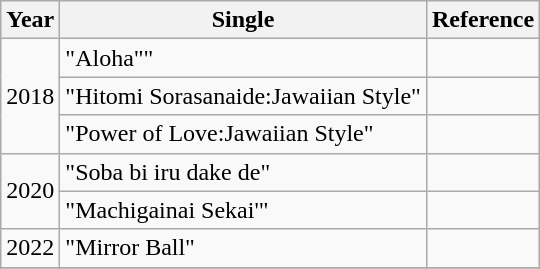<table class="wikitable plainrowheaders" style="text-align:center;">
<tr>
<th scope="col">Year</th>
<th scope="col">Single</th>
<th scope="col">Reference</th>
</tr>
<tr>
<td rowspan="3">2018</td>
<td style="text-align:left;">"Aloha""<br></td>
<td></td>
</tr>
<tr>
<td style="text-align:left;">"Hitomi Sorasanaide:Jawaiian Style"<br></td>
<td></td>
</tr>
<tr>
<td style="text-align:left;">"Power of Love:Jawaiian Style"<br></td>
<td></td>
</tr>
<tr>
<td rowspan="2">2020</td>
<td style="text-align:left;">"Soba bi iru dake de"<br></td>
<td></td>
</tr>
<tr>
<td style="text-align:left;">"Machigainai Sekai'"<br></td>
<td></td>
</tr>
<tr>
<td rowspan="1">2022</td>
<td style="text-align:left;">"Mirror Ball"<br></td>
<td></td>
</tr>
<tr>
</tr>
</table>
